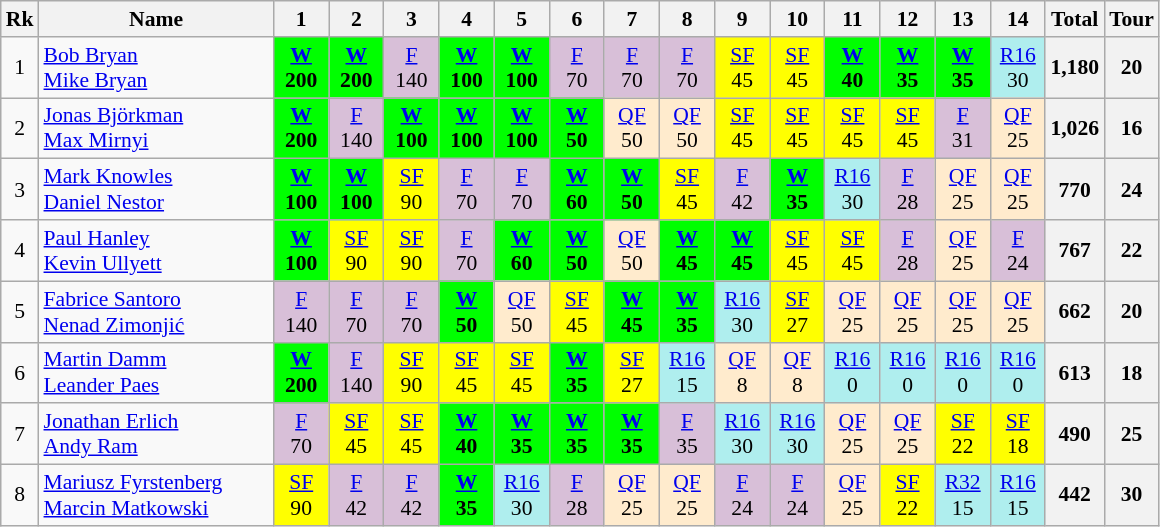<table class=wikitable style=font-size:90%;text-align:center>
<tr>
<th>Rk</th>
<th width="150">Name</th>
<th width=30>1</th>
<th width=30>2</th>
<th width=30>3</th>
<th width=30>4</th>
<th width=30>5</th>
<th width=30>6</th>
<th width=30>7</th>
<th width=30>8</th>
<th width=30>9</th>
<th width=30>10</th>
<th width=30>11</th>
<th width=30>12</th>
<th width=30>13</th>
<th width=30>14</th>
<th>Total</th>
<th>Tour</th>
</tr>
<tr align="center">
<td>1</td>
<td align="left"> <a href='#'>Bob Bryan</a><br>  <a href='#'>Mike Bryan</a></td>
<td bgcolor=lime><strong><a href='#'>W</a></strong><br><strong>200</strong></td>
<td bgcolor=lime><strong><a href='#'>W</a></strong><br><strong>200</strong></td>
<td bgcolor=thistle><a href='#'>F</a> <br>140</td>
<td bgcolor=lime><strong><a href='#'>W</a></strong> <br><strong>100</strong></td>
<td bgcolor=lime><strong><a href='#'>W</a></strong> <br><strong>100</strong></td>
<td bgcolor=thistle><a href='#'>F</a> <br>70</td>
<td bgcolor=thistle><a href='#'>F</a> <br>70</td>
<td bgcolor=thistle><a href='#'>F</a> <br>70</td>
<td bgcolor=yellow><a href='#'>SF</a> <br>45</td>
<td bgcolor=yellow><a href='#'>SF</a> <br>45</td>
<td bgcolor=lime><strong><a href='#'>W</a></strong> <br><strong>40</strong></td>
<td bgcolor=lime><strong><a href='#'>W</a></strong> <br><strong>35</strong></td>
<td bgcolor=lime><strong><a href='#'>W</a></strong> <br><strong>35</strong></td>
<td bgcolor=#afeeee><a href='#'>R16</a> <br>30</td>
<th>1,180</th>
<th>20</th>
</tr>
<tr align="center">
<td>2</td>
<td align="left"> <a href='#'>Jonas Björkman</a><br>  <a href='#'>Max Mirnyi</a></td>
<td bgcolor=lime><strong><a href='#'>W</a></strong> <br><strong>200</strong></td>
<td bgcolor=thistle><a href='#'>F</a> <br>140</td>
<td bgcolor=lime><strong><a href='#'>W</a></strong> <br><strong>100</strong></td>
<td bgcolor=lime><strong><a href='#'>W</a></strong> <br><strong>100</strong></td>
<td bgcolor=lime><strong><a href='#'>W</a></strong> <br><strong>100</strong></td>
<td bgcolor=lime><strong><a href='#'>W</a></strong> <br><strong>50</strong></td>
<td bgcolor=#ffebcd><a href='#'>QF</a> <br>50</td>
<td bgcolor=#ffebcd><a href='#'>QF</a> <br>50</td>
<td bgcolor=yellow><a href='#'>SF</a> <br>45</td>
<td bgcolor=yellow><a href='#'>SF</a> <br>45</td>
<td bgcolor=yellow><a href='#'>SF</a> <br>45</td>
<td bgcolor=yellow><a href='#'>SF</a> <br>45</td>
<td bgcolor=thistle><a href='#'>F</a> <br>31</td>
<td bgcolor=#ffebcd><a href='#'>QF</a> <br>25</td>
<th>1,026</th>
<th>16</th>
</tr>
<tr align="center">
<td>3</td>
<td align="left"> <a href='#'>Mark Knowles</a><br>  <a href='#'>Daniel Nestor</a></td>
<td bgcolor=lime><strong><a href='#'>W</a></strong> <br><strong>100</strong></td>
<td bgcolor=lime><strong><a href='#'>W</a></strong> <br><strong>100</strong></td>
<td bgcolor=yellow><a href='#'>SF</a> <br>90</td>
<td bgcolor=thistle><a href='#'>F</a><br>70</td>
<td bgcolor=thistle><a href='#'>F</a><br>70</td>
<td bgcolor=lime><strong><a href='#'>W</a></strong> <br><strong>60</strong></td>
<td bgcolor=lime><strong><a href='#'>W</a></strong> <br><strong>50</strong></td>
<td bgcolor=yellow><a href='#'>SF</a> <br>45</td>
<td bgcolor=thistle><a href='#'>F</a><br>42</td>
<td bgcolor=lime><strong><a href='#'>W</a></strong> <br><strong>35</strong></td>
<td bgcolor=#afeeee><a href='#'>R16</a> <br>30</td>
<td bgcolor=thistle><a href='#'>F</a><br>28</td>
<td bgcolor=#ffebcd><a href='#'>QF</a> <br>25</td>
<td bgcolor=#ffebcd><a href='#'>QF</a> <br>25</td>
<th>770</th>
<th>24</th>
</tr>
<tr align="center">
<td>4</td>
<td align="left"> <a href='#'>Paul Hanley</a><br>  <a href='#'>Kevin Ullyett</a></td>
<td bgcolor=lime><strong><a href='#'>W</a></strong><br><strong>100</strong></td>
<td bgcolor=yellow><a href='#'>SF</a> <br>90</td>
<td bgcolor=yellow><a href='#'>SF</a> <br>90</td>
<td bgcolor=thistle><a href='#'>F</a> <br>70</td>
<td bgcolor=lime><strong><a href='#'>W</a></strong><br><strong>60</strong></td>
<td bgcolor=lime><strong><a href='#'>W</a></strong><br><strong>50</strong></td>
<td bgcolor=#ffebcd><a href='#'>QF</a> <br>50</td>
<td bgcolor=lime><strong><a href='#'>W</a></strong><br><strong>45</strong></td>
<td bgcolor=lime><strong><a href='#'>W</a></strong><br><strong>45</strong></td>
<td bgcolor=yellow><a href='#'>SF</a> <br>45</td>
<td bgcolor=yellow><a href='#'>SF</a> <br>45</td>
<td bgcolor=thistle><a href='#'>F</a> <br>28</td>
<td bgcolor=#ffebcd><a href='#'>QF</a> <br>25</td>
<td bgcolor=thistle><a href='#'>F</a> <br>24</td>
<th>767</th>
<th>22</th>
</tr>
<tr align="center">
<td>5</td>
<td align="left"> <a href='#'>Fabrice Santoro</a><br>  <a href='#'>Nenad Zimonjić</a></td>
<td bgcolor=thistle><a href='#'>F</a> <br>140</td>
<td bgcolor=thistle><a href='#'>F</a> <br>70</td>
<td bgcolor=thistle><a href='#'>F</a> <br>70</td>
<td bgcolor=lime><strong><a href='#'>W</a></strong><br><strong>50</strong></td>
<td bgcolor=#ffebcd><a href='#'>QF</a> <br>50</td>
<td bgcolor=yellow><a href='#'>SF</a> <br>45</td>
<td bgcolor=lime><strong><a href='#'>W</a></strong><br><strong>45</strong></td>
<td bgcolor=lime><strong><a href='#'>W</a></strong><br><strong>35</strong></td>
<td bgcolor=#afeeee><a href='#'>R16</a> <br>30</td>
<td bgcolor=yellow><a href='#'>SF</a> <br>27</td>
<td bgcolor=#ffebcd><a href='#'>QF</a> <br>25</td>
<td bgcolor=#ffebcd><a href='#'>QF</a> <br>25</td>
<td bgcolor=#ffebcd><a href='#'>QF</a> <br>25</td>
<td bgcolor=#ffebcd><a href='#'>QF</a> <br>25</td>
<th>662</th>
<th>20</th>
</tr>
<tr align="center">
<td>6</td>
<td align="left"> <a href='#'>Martin Damm</a><br>  <a href='#'>Leander Paes</a></td>
<td bgcolor=lime><strong><a href='#'>W</a></strong><br><strong>200</strong></td>
<td bgcolor=thistle><a href='#'>F</a> <br>140</td>
<td bgcolor=yellow><a href='#'>SF</a> <br>90</td>
<td bgcolor=yellow><a href='#'>SF</a> <br>45</td>
<td bgcolor=yellow><a href='#'>SF</a> <br>45</td>
<td bgcolor=lime><strong><a href='#'>W</a></strong><br><strong>35</strong></td>
<td bgcolor=yellow><a href='#'>SF</a> <br>27</td>
<td bgcolor=#afeeee><a href='#'>R16</a> <br>15</td>
<td bgcolor=#ffebcd><a href='#'>QF</a> <br>8</td>
<td bgcolor=#ffebcd><a href='#'>QF</a> <br>8</td>
<td bgcolor=#afeeee><a href='#'>R16</a> <br>0</td>
<td bgcolor=#afeeee><a href='#'>R16</a> <br>0</td>
<td bgcolor=#afeeee><a href='#'>R16</a> <br>0</td>
<td bgcolor=#afeeee><a href='#'>R16</a> <br>0</td>
<th>613</th>
<th>18</th>
</tr>
<tr align="center">
<td>7</td>
<td align="left"> <a href='#'>Jonathan Erlich</a><br>  <a href='#'>Andy Ram</a></td>
<td bgcolor=thistle><a href='#'>F</a> <br>70</td>
<td bgcolor=yellow><a href='#'>SF</a> <br>45</td>
<td bgcolor=yellow><a href='#'>SF</a> <br>45</td>
<td bgcolor=lime><strong><a href='#'>W</a></strong><br><strong>40</strong></td>
<td bgcolor=lime><strong><a href='#'>W</a></strong><br><strong>35</strong></td>
<td bgcolor=lime><strong><a href='#'>W</a></strong><br><strong>35</strong></td>
<td bgcolor=lime><strong><a href='#'>W</a></strong><br><strong>35</strong></td>
<td bgcolor=thistle><a href='#'>F</a> <br>35</td>
<td bgcolor=#afeeee><a href='#'>R16</a> <br>30</td>
<td bgcolor=#afeeee><a href='#'>R16</a> <br>30</td>
<td bgcolor=#ffebcd><a href='#'>QF</a> <br>25</td>
<td bgcolor=#ffebcd><a href='#'>QF</a> <br>25</td>
<td bgcolor=yellow><a href='#'>SF</a> <br>22</td>
<td bgcolor=yellow><a href='#'>SF</a> <br>18</td>
<th>490</th>
<th>25</th>
</tr>
<tr align="center">
<td>8</td>
<td align="left"> <a href='#'>Mariusz Fyrstenberg</a><br>  <a href='#'>Marcin Matkowski</a></td>
<td bgcolor=yellow><a href='#'>SF</a> <br>90</td>
<td bgcolor=thistle><a href='#'>F</a> <br>42</td>
<td bgcolor=thistle><a href='#'>F</a> <br>42</td>
<td bgcolor=lime><strong><a href='#'>W</a></strong><br><strong>35</strong></td>
<td bgcolor=#afeeee><a href='#'>R16</a> <br>30</td>
<td bgcolor=thistle><a href='#'>F</a> <br>28</td>
<td bgcolor=#ffebcd><a href='#'>QF</a> <br>25</td>
<td bgcolor=#ffebcd><a href='#'>QF</a> <br>25</td>
<td bgcolor=thistle><a href='#'>F</a> <br>24</td>
<td bgcolor=thistle><a href='#'>F</a> <br>24</td>
<td bgcolor=#ffebcd><a href='#'>QF</a> <br>25</td>
<td bgcolor=yellow><a href='#'>SF</a> <br>22</td>
<td bgcolor=#afeeee><a href='#'>R32</a> <br>15</td>
<td bgcolor=#afeeee><a href='#'>R16</a> <br>15</td>
<th>442</th>
<th>30</th>
</tr>
</table>
